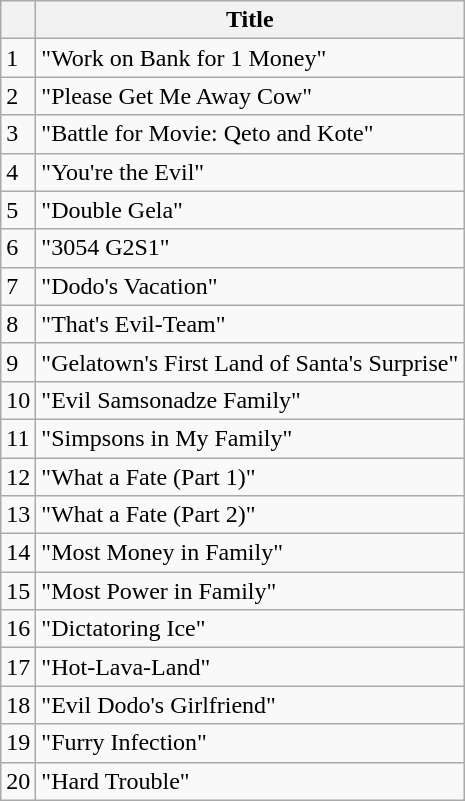<table class="wikitable">
<tr>
<th></th>
<th>Title</th>
</tr>
<tr>
<td>1</td>
<td>"Work on Bank for 1 Money"</td>
</tr>
<tr>
<td>2</td>
<td>"Please Get Me Away Cow"</td>
</tr>
<tr>
<td>3</td>
<td>"Battle for Movie: Qeto and Kote"</td>
</tr>
<tr>
<td>4</td>
<td>"You're the Evil"</td>
</tr>
<tr>
<td>5</td>
<td>"Double Gela"</td>
</tr>
<tr>
<td>6</td>
<td>"3054 G2S1"</td>
</tr>
<tr>
<td>7</td>
<td>"Dodo's Vacation"</td>
</tr>
<tr>
<td>8</td>
<td>"That's Evil-Team"</td>
</tr>
<tr>
<td>9</td>
<td>"Gelatown's First Land of Santa's Surprise"</td>
</tr>
<tr>
<td>10</td>
<td>"Evil Samsonadze Family"</td>
</tr>
<tr>
<td>11</td>
<td>"Simpsons in My Family"</td>
</tr>
<tr>
<td>12</td>
<td>"What a Fate (Part 1)"</td>
</tr>
<tr>
<td>13</td>
<td>"What a Fate (Part 2)"</td>
</tr>
<tr>
<td>14</td>
<td>"Most Money in Family"</td>
</tr>
<tr>
<td>15</td>
<td>"Most Power in Family"</td>
</tr>
<tr>
<td>16</td>
<td>"Dictatoring Ice"</td>
</tr>
<tr>
<td>17</td>
<td>"Hot-Lava-Land"</td>
</tr>
<tr>
<td>18</td>
<td>"Evil Dodo's Girlfriend"</td>
</tr>
<tr>
<td>19</td>
<td>"Furry Infection"</td>
</tr>
<tr>
<td>20</td>
<td>"Hard Trouble"</td>
</tr>
</table>
